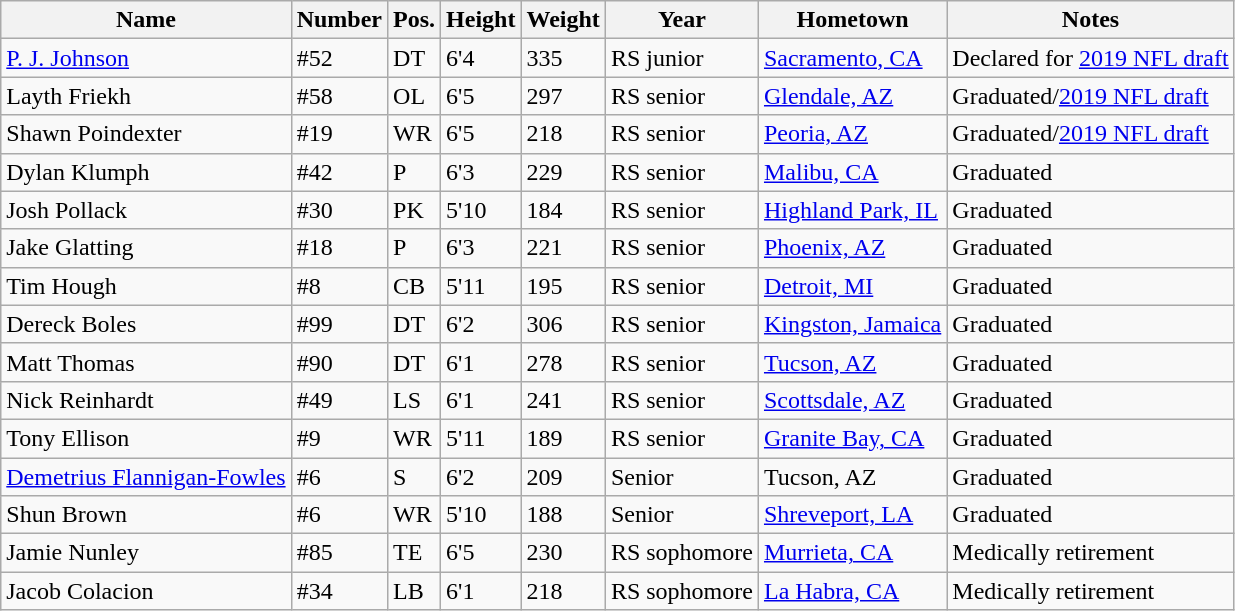<table class="wikitable sortable">
<tr>
<th>Name</th>
<th>Number</th>
<th>Pos.</th>
<th>Height</th>
<th>Weight</th>
<th>Year</th>
<th>Hometown</th>
<th class="unsortable">Notes</th>
</tr>
<tr>
<td><a href='#'>P. J. Johnson</a></td>
<td>#52</td>
<td>DT</td>
<td>6'4</td>
<td>335</td>
<td>RS junior</td>
<td><a href='#'>Sacramento, CA</a></td>
<td>Declared for <a href='#'>2019 NFL draft</a></td>
</tr>
<tr>
<td>Layth Friekh</td>
<td>#58</td>
<td>OL</td>
<td>6'5</td>
<td>297</td>
<td>RS senior</td>
<td><a href='#'>Glendale, AZ</a></td>
<td>Graduated/<a href='#'>2019 NFL draft</a></td>
</tr>
<tr>
<td>Shawn Poindexter</td>
<td>#19</td>
<td>WR</td>
<td>6'5</td>
<td>218</td>
<td>RS senior</td>
<td><a href='#'>Peoria, AZ</a></td>
<td>Graduated/<a href='#'>2019 NFL draft</a></td>
</tr>
<tr>
<td>Dylan Klumph</td>
<td>#42</td>
<td>P</td>
<td>6'3</td>
<td>229</td>
<td>RS senior</td>
<td><a href='#'>Malibu, CA</a></td>
<td>Graduated</td>
</tr>
<tr>
<td>Josh Pollack</td>
<td>#30</td>
<td>PK</td>
<td>5'10</td>
<td>184</td>
<td>RS senior</td>
<td><a href='#'>Highland Park, IL</a></td>
<td>Graduated</td>
</tr>
<tr>
<td>Jake Glatting</td>
<td>#18</td>
<td>P</td>
<td>6'3</td>
<td>221</td>
<td>RS senior</td>
<td><a href='#'>Phoenix, AZ</a></td>
<td>Graduated</td>
</tr>
<tr>
<td>Tim Hough</td>
<td>#8</td>
<td>CB</td>
<td>5'11</td>
<td>195</td>
<td>RS senior</td>
<td><a href='#'>Detroit, MI</a></td>
<td>Graduated</td>
</tr>
<tr>
<td>Dereck Boles</td>
<td>#99</td>
<td>DT</td>
<td>6'2</td>
<td>306</td>
<td>RS senior</td>
<td><a href='#'>Kingston, Jamaica</a></td>
<td>Graduated</td>
</tr>
<tr>
<td>Matt Thomas</td>
<td>#90</td>
<td>DT</td>
<td>6'1</td>
<td>278</td>
<td>RS senior</td>
<td><a href='#'>Tucson, AZ</a></td>
<td>Graduated</td>
</tr>
<tr>
<td>Nick Reinhardt</td>
<td>#49</td>
<td>LS</td>
<td>6'1</td>
<td>241</td>
<td>RS senior</td>
<td><a href='#'>Scottsdale, AZ</a></td>
<td>Graduated</td>
</tr>
<tr>
<td>Tony Ellison</td>
<td>#9</td>
<td>WR</td>
<td>5'11</td>
<td>189</td>
<td>RS senior</td>
<td><a href='#'>Granite Bay, CA</a></td>
<td>Graduated</td>
</tr>
<tr>
<td><a href='#'>Demetrius Flannigan-Fowles</a></td>
<td>#6</td>
<td>S</td>
<td>6'2</td>
<td>209</td>
<td>Senior</td>
<td>Tucson, AZ</td>
<td>Graduated</td>
</tr>
<tr>
<td>Shun Brown</td>
<td>#6</td>
<td>WR</td>
<td>5'10</td>
<td>188</td>
<td>Senior</td>
<td><a href='#'>Shreveport, LA</a></td>
<td>Graduated</td>
</tr>
<tr>
<td>Jamie Nunley</td>
<td>#85</td>
<td>TE</td>
<td>6'5</td>
<td>230</td>
<td>RS sophomore</td>
<td><a href='#'>Murrieta, CA</a></td>
<td>Medically retirement</td>
</tr>
<tr>
<td>Jacob Colacion</td>
<td>#34</td>
<td>LB</td>
<td>6'1</td>
<td>218</td>
<td>RS sophomore</td>
<td><a href='#'>La Habra, CA</a></td>
<td>Medically retirement</td>
</tr>
</table>
